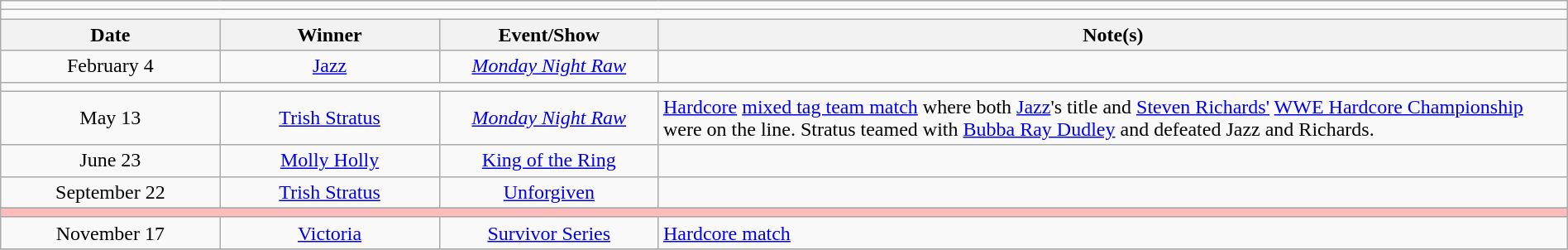<table class="wikitable" style="text-align:center; width:100%;">
<tr>
<td colspan="5"></td>
</tr>
<tr>
<td colspan="5"><strong></strong></td>
</tr>
<tr>
<th width=14%>Date</th>
<th width=14%>Winner</th>
<th width=14%>Event/Show</th>
<th width=58%>Note(s)</th>
</tr>
<tr>
<td>February 4</td>
<td><a href='#'>Jazz</a></td>
<td><em><a href='#'>Monday Night Raw</a></em></td>
<td></td>
</tr>
<tr>
<td colspan="5"></td>
</tr>
<tr>
<td>May 13</td>
<td><a href='#'>Trish Stratus</a></td>
<td><em><a href='#'>Monday Night Raw</a></em></td>
<td align=left><a href='#'>Hardcore</a> <a href='#'>mixed tag team match</a> where both <a href='#'>Jazz</a>'s title and <a href='#'>Steven Richards'</a> <a href='#'>WWE Hardcore Championship</a> were on the line. Stratus teamed with <a href='#'>Bubba Ray Dudley</a> and defeated Jazz and Richards.</td>
</tr>
<tr>
<td>June 23</td>
<td><a href='#'>Molly Holly</a></td>
<td><a href='#'>King of the Ring</a></td>
<td></td>
</tr>
<tr>
<td>September 22</td>
<td><a href='#'>Trish Stratus</a></td>
<td><a href='#'>Unforgiven</a></td>
<td></td>
</tr>
<tr>
</tr>
<tr>
</tr>
<tr style="background:#FBB;">
<td colspan="5"></td>
</tr>
<tr>
<td>November 17</td>
<td><a href='#'>Victoria</a></td>
<td><a href='#'>Survivor Series</a></td>
<td align=left><a href='#'>Hardcore match</a></td>
</tr>
<tr>
</tr>
</table>
